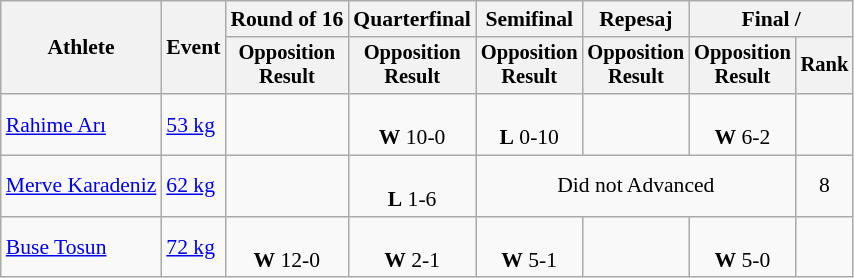<table class=wikitable style=font-size:90%;text-align:center>
<tr>
<th rowspan=2>Athlete</th>
<th rowspan=2>Event</th>
<th>Round of 16</th>
<th>Quarterfinal</th>
<th>Semifinal</th>
<th>Repesaj</th>
<th colspan=2>Final / </th>
</tr>
<tr style=font-size:95%>
<th>Opposition<br>Result</th>
<th>Opposition<br>Result</th>
<th>Opposition<br>Result</th>
<th>Opposition<br>Result</th>
<th>Opposition<br>Result</th>
<th>Rank</th>
</tr>
<tr>
<td align=left><a href='#'>Rahime Arı</a></td>
<td align=left><a href='#'>53 kg</a></td>
<td></td>
<td><br><strong>W</strong> 10-0</td>
<td><br><strong>L</strong> 0-10</td>
<td></td>
<td><br><strong>W</strong> 6-2</td>
<td></td>
</tr>
<tr>
<td align=left><a href='#'>Merve Karadeniz</a></td>
<td align=left><a href='#'>62 kg</a></td>
<td></td>
<td><br><strong>L</strong> 1-6</td>
<td colspan=3>Did not Advanced</td>
<td>8</td>
</tr>
<tr>
<td align=left><a href='#'>Buse Tosun</a></td>
<td align=left><a href='#'>72 kg</a></td>
<td><br><strong>W</strong> 12-0</td>
<td><br><strong>W</strong> 2-1</td>
<td><br><strong>W</strong> 5-1</td>
<td></td>
<td><br><strong>W</strong> 5-0</td>
<td></td>
</tr>
</table>
